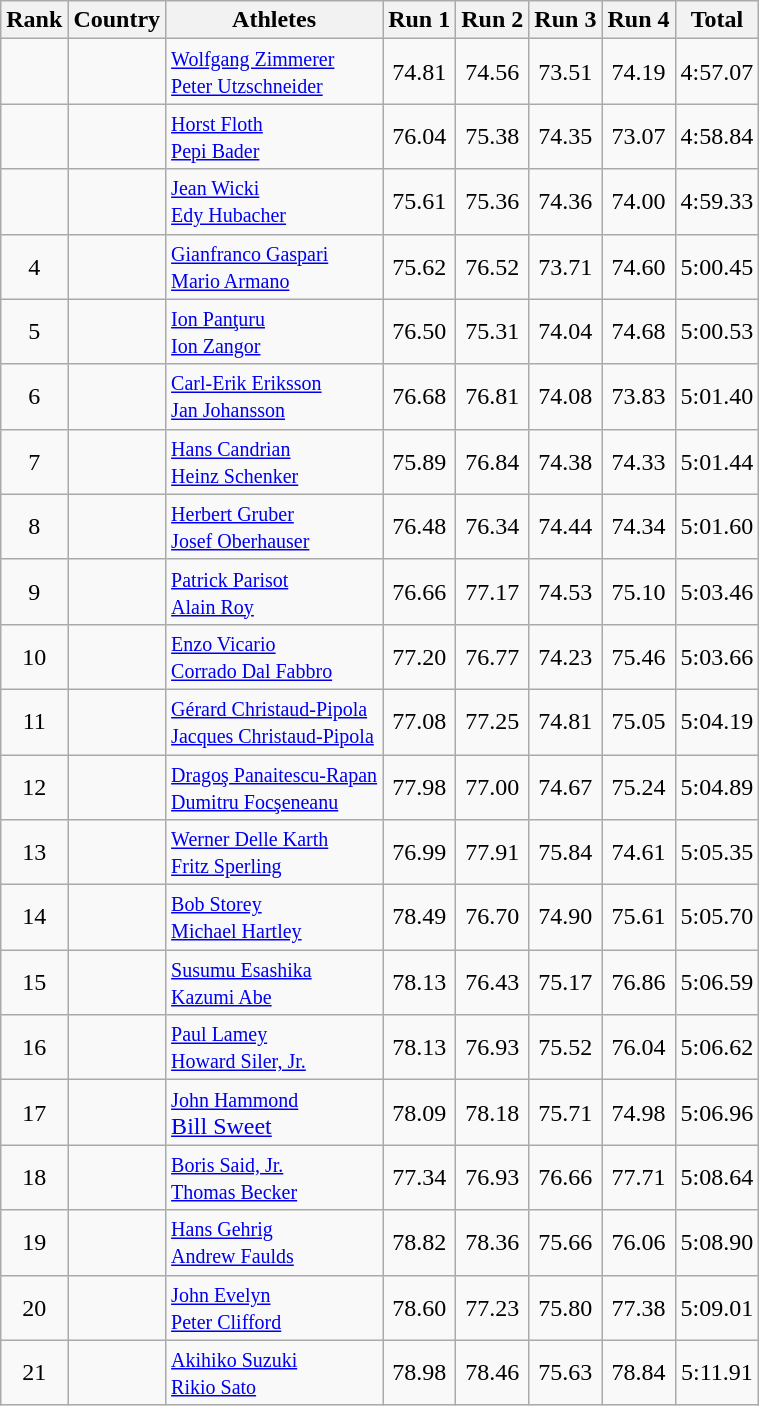<table class="wikitable sortable" style="text-align:center">
<tr>
<th>Rank</th>
<th>Country</th>
<th>Athletes</th>
<th>Run 1</th>
<th>Run 2</th>
<th>Run 3</th>
<th>Run 4</th>
<th>Total</th>
</tr>
<tr>
<td></td>
<td align=left></td>
<td align=left><small> <a href='#'>Wolfgang Zimmerer</a> <br> <a href='#'>Peter Utzschneider</a></small></td>
<td>74.81</td>
<td>74.56</td>
<td>73.51</td>
<td>74.19</td>
<td>4:57.07</td>
</tr>
<tr>
<td></td>
<td align=left></td>
<td align=left><small> <a href='#'>Horst Floth</a> <br> <a href='#'>Pepi Bader</a></small></td>
<td>76.04</td>
<td>75.38</td>
<td>74.35</td>
<td>73.07</td>
<td>4:58.84</td>
</tr>
<tr>
<td></td>
<td align=left></td>
<td align=left><small> <a href='#'>Jean Wicki</a> <br> <a href='#'>Edy Hubacher</a></small></td>
<td>75.61</td>
<td>75.36</td>
<td>74.36</td>
<td>74.00</td>
<td>4:59.33</td>
</tr>
<tr>
<td>4</td>
<td align=left></td>
<td align=left><small> <a href='#'>Gianfranco Gaspari</a> <br> <a href='#'>Mario Armano</a></small></td>
<td>75.62</td>
<td>76.52</td>
<td>73.71</td>
<td>74.60</td>
<td>5:00.45</td>
</tr>
<tr>
<td>5</td>
<td align=left></td>
<td align=left><small> <a href='#'>Ion Panţuru</a> <br> <a href='#'>Ion Zangor</a></small></td>
<td>76.50</td>
<td>75.31</td>
<td>74.04</td>
<td>74.68</td>
<td>5:00.53</td>
</tr>
<tr>
<td>6</td>
<td align=left></td>
<td align=left><small> <a href='#'>Carl-Erik Eriksson</a> <br> <a href='#'>Jan Johansson</a></small></td>
<td>76.68</td>
<td>76.81</td>
<td>74.08</td>
<td>73.83</td>
<td>5:01.40</td>
</tr>
<tr>
<td>7</td>
<td align=left></td>
<td align=left><small> <a href='#'>Hans Candrian</a> <br> <a href='#'>Heinz Schenker</a></small></td>
<td>75.89</td>
<td>76.84</td>
<td>74.38</td>
<td>74.33</td>
<td>5:01.44</td>
</tr>
<tr>
<td>8</td>
<td align=left></td>
<td align=left><small> <a href='#'>Herbert Gruber</a> <br> <a href='#'>Josef Oberhauser</a> </small></td>
<td>76.48</td>
<td>76.34</td>
<td>74.44</td>
<td>74.34</td>
<td>5:01.60</td>
</tr>
<tr>
<td>9</td>
<td align=left></td>
<td align=left><small> <a href='#'>Patrick Parisot</a> <br> <a href='#'>Alain Roy</a></small></td>
<td>76.66</td>
<td>77.17</td>
<td>74.53</td>
<td>75.10</td>
<td>5:03.46</td>
</tr>
<tr>
<td>10</td>
<td align=left></td>
<td align=left><small> <a href='#'>Enzo Vicario</a> <br> <a href='#'>Corrado Dal Fabbro</a> </small></td>
<td>77.20</td>
<td>76.77</td>
<td>74.23</td>
<td>75.46</td>
<td>5:03.66</td>
</tr>
<tr>
<td>11</td>
<td align=left></td>
<td align=left><small> <a href='#'>Gérard Christaud-Pipola</a> <br> <a href='#'>Jacques Christaud-Pipola</a></small></td>
<td>77.08</td>
<td>77.25</td>
<td>74.81</td>
<td>75.05</td>
<td>5:04.19</td>
</tr>
<tr>
<td>12</td>
<td align=left></td>
<td align=left><small> <a href='#'>Dragoş Panaitescu-Rapan</a> <br> <a href='#'>Dumitru Focşeneanu</a></small></td>
<td>77.98</td>
<td>77.00</td>
<td>74.67</td>
<td>75.24</td>
<td>5:04.89</td>
</tr>
<tr>
<td>13</td>
<td align=left></td>
<td align=left><small> <a href='#'>Werner Delle Karth</a> <br> <a href='#'>Fritz Sperling</a></small></td>
<td>76.99</td>
<td>77.91</td>
<td>75.84</td>
<td>74.61</td>
<td>5:05.35</td>
</tr>
<tr>
<td>14</td>
<td align=left></td>
<td align=left><small> <a href='#'>Bob Storey</a> <br> <a href='#'>Michael Hartley</a></small></td>
<td>78.49</td>
<td>76.70</td>
<td>74.90</td>
<td>75.61</td>
<td>5:05.70</td>
</tr>
<tr>
<td>15</td>
<td align=left></td>
<td align=left><small> <a href='#'>Susumu Esashika</a> <br> <a href='#'>Kazumi Abe</a></small></td>
<td>78.13</td>
<td>76.43</td>
<td>75.17</td>
<td>76.86</td>
<td>5:06.59</td>
</tr>
<tr>
<td>16</td>
<td align=left></td>
<td align=left><small> <a href='#'>Paul Lamey</a> <br> <a href='#'>Howard Siler, Jr.</a></small></td>
<td>78.13</td>
<td>76.93</td>
<td>75.52</td>
<td>76.04</td>
<td>5:06.62</td>
</tr>
<tr>
<td>17</td>
<td align=left></td>
<td align=left><small> <a href='#'>John Hammond</a></small> <br> <a href='#'>Bill Sweet</a></td>
<td>78.09</td>
<td>78.18</td>
<td>75.71</td>
<td>74.98</td>
<td>5:06.96</td>
</tr>
<tr>
<td>18</td>
<td align=left></td>
<td align=left><small> <a href='#'>Boris Said, Jr.</a> <br> <a href='#'>Thomas Becker</a> </small></td>
<td>77.34</td>
<td>76.93</td>
<td>76.66</td>
<td>77.71</td>
<td>5:08.64</td>
</tr>
<tr>
<td>19</td>
<td align=left></td>
<td align=left><small> <a href='#'>Hans Gehrig</a> <br> <a href='#'>Andrew Faulds</a></small></td>
<td>78.82</td>
<td>78.36</td>
<td>75.66</td>
<td>76.06</td>
<td>5:08.90</td>
</tr>
<tr>
<td>20</td>
<td align=left></td>
<td align=left><small> <a href='#'>John Evelyn</a> <br> <a href='#'>Peter Clifford</a></small></td>
<td>78.60</td>
<td>77.23</td>
<td>75.80</td>
<td>77.38</td>
<td>5:09.01</td>
</tr>
<tr>
<td>21</td>
<td align=left></td>
<td align=left><small> <a href='#'>Akihiko Suzuki</a> <br> <a href='#'>Rikio Sato</a></small></td>
<td>78.98</td>
<td>78.46</td>
<td>75.63</td>
<td>78.84</td>
<td>5:11.91</td>
</tr>
</table>
